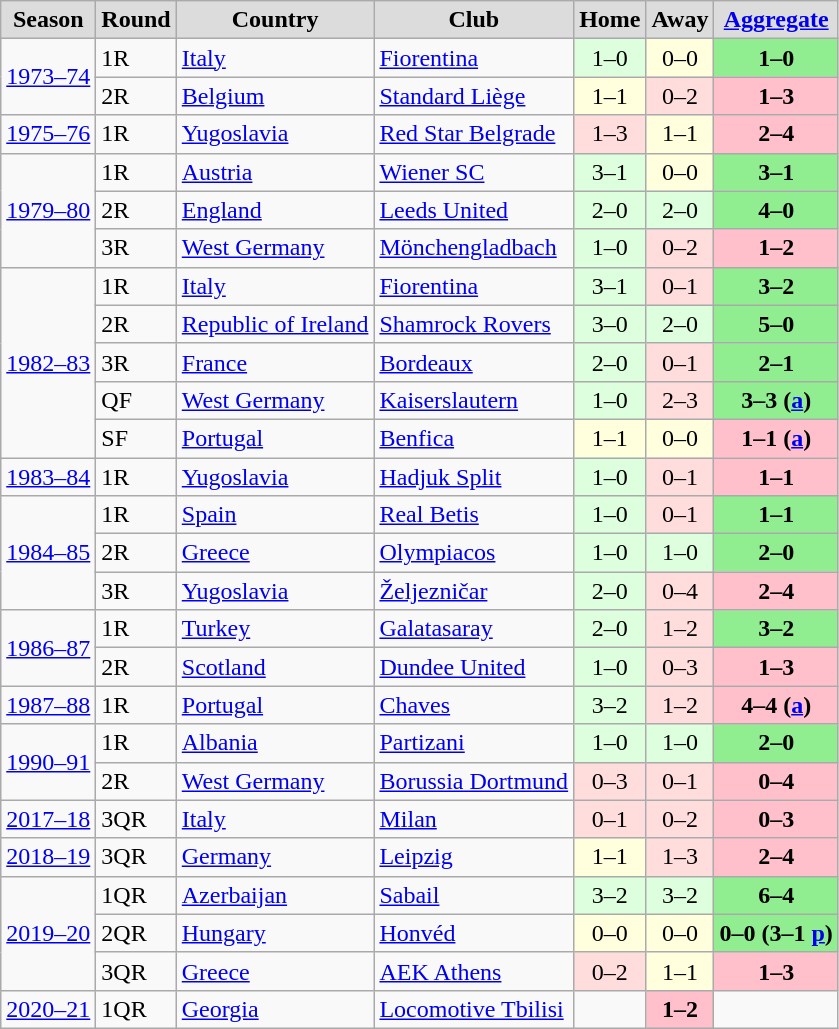<table class="wikitable" style="text-align: center;">
<tr>
<th style="background:#DCDCDC">Season</th>
<th style="background:#DCDCDC">Round</th>
<th style="background:#DCDCDC">Country</th>
<th style="background:#DCDCDC">Club</th>
<th style="background:#DCDCDC">Home</th>
<th style="background:#DCDCDC">Away</th>
<th style="background:#DCDCDC"><a href='#'>Aggregate</a></th>
</tr>
<tr>
<td rowspan=2 align=left><a href='#'>1973–74</a></td>
<td align=left>1R</td>
<td align=left> <a href='#'>Italy</a></td>
<td align=left><a href='#'>Fiorentina</a></td>
<td bgcolor="#ddffdd" style="text-align:center;">1–0</td>
<td bgcolor="#ffffdd" style="text-align:center;">0–0</td>
<td bgcolor=lightgreen style="text-align:center;"><strong>1–0</strong></td>
</tr>
<tr>
<td align=left>2R</td>
<td align=left> <a href='#'>Belgium</a></td>
<td align=left><a href='#'>Standard Liège</a></td>
<td bgcolor="#ffffdd" style="text-align:center;">1–1</td>
<td bgcolor="#ffdddd" style="text-align:center;">0–2</td>
<td bgcolor=pink style="text-align:center;"><strong>1–3</strong></td>
</tr>
<tr>
<td align=left><a href='#'>1975–76</a></td>
<td align=left>1R</td>
<td align=left> <a href='#'>Yugoslavia</a></td>
<td align=left><a href='#'>Red Star Belgrade</a></td>
<td bgcolor="#ffdddd" style="text-align:center;">1–3</td>
<td bgcolor="#ffffdd" style="text-align:center;">1–1</td>
<td bgcolor=pink style="text-align:center;"><strong>2–4</strong></td>
</tr>
<tr>
<td rowspan=3 align=left><a href='#'>1979–80</a></td>
<td align=left>1R</td>
<td align=left> <a href='#'>Austria</a></td>
<td align=left><a href='#'>Wiener SC</a></td>
<td bgcolor="#ddffdd" style="text-align:center;">3–1</td>
<td bgcolor="#ffffdd" style="text-align:center;">0–0</td>
<td bgcolor=lightgreen style="text-align:center;"><strong>3–1</strong></td>
</tr>
<tr>
<td align=left>2R</td>
<td align=left> <a href='#'>England</a></td>
<td align=left><a href='#'>Leeds United</a></td>
<td bgcolor="#ddffdd" style="text-align:center;">2–0</td>
<td bgcolor="#ddffdd" style="text-align:center;">2–0</td>
<td bgcolor=lightgreen style="text-align:center;"><strong>4–0</strong></td>
</tr>
<tr>
<td align=left>3R</td>
<td align=left> <a href='#'>West Germany</a></td>
<td align=left><a href='#'>Mönchengladbach</a></td>
<td bgcolor="#ddffdd" style="text-align:center;">1–0</td>
<td bgcolor="#ffdddd" style="text-align:center;">0–2</td>
<td bgcolor=pink style="text-align:center;"><strong>1–2</strong></td>
</tr>
<tr>
<td rowspan=5 align=left><a href='#'>1982–83</a></td>
<td align=left>1R</td>
<td align=left> <a href='#'>Italy</a></td>
<td align=left><a href='#'>Fiorentina</a></td>
<td bgcolor="#ddffdd" style="text-align:center;">3–1</td>
<td bgcolor="#ffdddd" style="text-align:center;">0–1</td>
<td bgcolor=lightgreen style="text-align:center;"><strong>3–2</strong></td>
</tr>
<tr>
<td align=left>2R</td>
<td align=left> <a href='#'>Republic of Ireland</a></td>
<td align=left><a href='#'>Shamrock Rovers</a></td>
<td bgcolor="#ddffdd" style="text-align:center;">3–0</td>
<td bgcolor="#ddffdd" style="text-align:center;">2–0</td>
<td bgcolor=lightgreen style="text-align:center;"><strong>5–0</strong></td>
</tr>
<tr>
<td align=left>3R</td>
<td align=left> <a href='#'>France</a></td>
<td align=left><a href='#'>Bordeaux</a></td>
<td bgcolor="#ddffdd" style="text-align:center;">2–0 </td>
<td bgcolor="#ffdddd" style="text-align:center;">0–1</td>
<td bgcolor=lightgreen style="text-align:center;"><strong>2–1</strong></td>
</tr>
<tr>
<td align=left>QF</td>
<td align=left> <a href='#'>West Germany</a></td>
<td align=left><a href='#'>Kaiserslautern</a></td>
<td bgcolor="#ddffdd" style="text-align:center;">1–0</td>
<td bgcolor="#ffdddd" style="text-align:center;">2–3</td>
<td bgcolor=lightgreen style="text-align:center;"><strong>3–3 (<a href='#'>a</a>)</strong></td>
</tr>
<tr>
<td align=left>SF</td>
<td align=left> <a href='#'>Portugal</a></td>
<td align=left><a href='#'>Benfica</a></td>
<td bgcolor="#ffffdd" style="text-align:center;">1–1</td>
<td bgcolor="#ffffdd" style="text-align:center;">0–0</td>
<td bgcolor=pink style="text-align:center;"><strong>1–1 (<a href='#'>a</a>)</strong></td>
</tr>
<tr>
<td align=left><a href='#'>1983–84</a></td>
<td align=left>1R</td>
<td align=left> <a href='#'>Yugoslavia</a></td>
<td align=left><a href='#'>Hadjuk Split</a></td>
<td bgcolor="#ddffdd" style="text-align:center;">1–0</td>
<td bgcolor="#ffdddd" style="text-align:center;">0–1 </td>
<td bgcolor=pink style="text-align:center;"><strong>1–1 </strong></td>
</tr>
<tr>
<td rowspan=3 align=left><a href='#'>1984–85</a></td>
<td align=left>1R</td>
<td align=left> <a href='#'>Spain</a></td>
<td align=left><a href='#'>Real Betis</a></td>
<td bgcolor="#ddffdd" style="text-align:center;">1–0 </td>
<td bgcolor="#ffdddd" style="text-align:center;">0–1</td>
<td bgcolor=lightgreen style="text-align:center;"><strong>1–1 </strong></td>
</tr>
<tr>
<td align=left>2R</td>
<td align=left> <a href='#'>Greece</a></td>
<td align=left><a href='#'>Olympiacos</a></td>
<td bgcolor="#ddffdd" style="text-align:center;">1–0</td>
<td bgcolor="#ddffdd" style="text-align:center;">1–0</td>
<td bgcolor=lightgreen style="text-align:center;"><strong>2–0</strong></td>
</tr>
<tr>
<td align=left>3R</td>
<td align=left> <a href='#'>Yugoslavia</a></td>
<td align=left><a href='#'>Željezničar</a></td>
<td bgcolor="#ddffdd" style="text-align:center;">2–0</td>
<td bgcolor="#ffdddd" style="text-align:center;">0–4</td>
<td bgcolor=pink style="text-align:center;"><strong>2–4</strong></td>
</tr>
<tr>
<td rowspan=2 align=left><a href='#'>1986–87</a></td>
<td align=left>1R</td>
<td align=left> <a href='#'>Turkey</a></td>
<td align=left><a href='#'>Galatasaray</a></td>
<td bgcolor="#ddffdd" style="text-align:center;">2–0</td>
<td bgcolor="#ffdddd" style="text-align:center;">1–2</td>
<td bgcolor=lightgreen style="text-align:center;"><strong>3–2</strong></td>
</tr>
<tr>
<td align=left>2R</td>
<td align=left> <a href='#'>Scotland</a></td>
<td align=left><a href='#'>Dundee United</a></td>
<td bgcolor="#ddffdd" style="text-align:center;">1–0</td>
<td bgcolor="#ffdddd" style="text-align:center;">0–3</td>
<td bgcolor=pink style="text-align:center;"><strong>1–3</strong></td>
</tr>
<tr>
<td align=left><a href='#'>1987–88</a></td>
<td align=left>1R</td>
<td align=left> <a href='#'>Portugal</a></td>
<td align=left><a href='#'>Chaves</a></td>
<td bgcolor="#ddffdd" style="text-align:center;">3–2</td>
<td bgcolor="#ffdddd" style="text-align:center;">1–2</td>
<td bgcolor=pink style="text-align:center;"><strong>4–4 (<a href='#'>a</a>)</strong></td>
</tr>
<tr>
<td rowspan=2 align=left><a href='#'>1990–91</a></td>
<td align=left>1R</td>
<td align=left> <a href='#'>Albania</a></td>
<td align=left><a href='#'>Partizani</a></td>
<td bgcolor="#ddffdd" style="text-align:center;">1–0</td>
<td bgcolor="#ddffdd" style="text-align:center;">1–0</td>
<td bgcolor=lightgreen style="text-align:center;"><strong>2–0</strong></td>
</tr>
<tr>
<td align=left>2R</td>
<td align=left> <a href='#'>West Germany</a></td>
<td align=left><a href='#'>Borussia Dortmund</a></td>
<td bgcolor="#ffdddd" style="text-align:center;">0–3</td>
<td bgcolor="#ffdddd" style="text-align:center;">0–1</td>
<td bgcolor=pink style="text-align:center;"><strong>0–4</strong></td>
</tr>
<tr>
<td align=left><a href='#'>2017–18</a></td>
<td align=left>3QR</td>
<td align=left> <a href='#'>Italy</a></td>
<td align=left><a href='#'>Milan</a></td>
<td bgcolor="#ffdddd" style="text-align:center;">0–1</td>
<td bgcolor="#ffdddd" style="text-align:center;">0–2</td>
<td bgcolor=pink style="text-align:center;"><strong>0–3</strong></td>
</tr>
<tr>
<td align=left><a href='#'>2018–19</a></td>
<td align=left>3QR</td>
<td align=left> <a href='#'>Germany</a></td>
<td align=left><a href='#'>Leipzig</a></td>
<td bgcolor="#ffffdd" style="text-align:center;">1–1</td>
<td bgcolor="#ffdddd" style="text-align:center;">1–3</td>
<td bgcolor=pink style="text-align:center;"><strong>2–4</strong></td>
</tr>
<tr>
<td rowspan=3 align=left><a href='#'>2019–20</a></td>
<td align=left>1QR</td>
<td align=left> <a href='#'>Azerbaijan</a></td>
<td align=left><a href='#'>Sabail</a></td>
<td bgcolor="#ddffdd" style="text-align:center;">3–2</td>
<td bgcolor="#ddffdd" style="text-align:center;">3–2</td>
<td bgcolor=lightgreen style="text-align:center;"><strong>6–4</strong></td>
</tr>
<tr>
<td align=left>2QR</td>
<td align=left> <a href='#'>Hungary</a></td>
<td align=left><a href='#'>Honvéd</a></td>
<td bgcolor="#ffffdd" style="text-align:center;">0–0</td>
<td bgcolor="#ffffdd" style="text-align:center;">0–0</td>
<td bgcolor=lightgreen style="text-align:center;"><strong>0–0 (3–1 <a href='#'>p</a>)</strong></td>
</tr>
<tr>
<td align=left>3QR</td>
<td align=left> <a href='#'>Greece</a></td>
<td align=left><a href='#'>AEK Athens</a></td>
<td bgcolor="#ffdddd" style="text-align:center;">0–2</td>
<td bgcolor="#ffffdd" style="text-align:center;">1–1</td>
<td bgcolor=pink style="text-align:center;"><strong>1–3</strong></td>
</tr>
<tr>
<td align=left><a href='#'>2020–21</a></td>
<td align=left>1QR</td>
<td align=left> <a href='#'>Georgia</a></td>
<td align=left><a href='#'>Locomotive Tbilisi</a></td>
<td></td>
<td bgcolor=pink style="text-align:center;"><strong>1–2</strong></td>
<td></td>
</tr>
</table>
